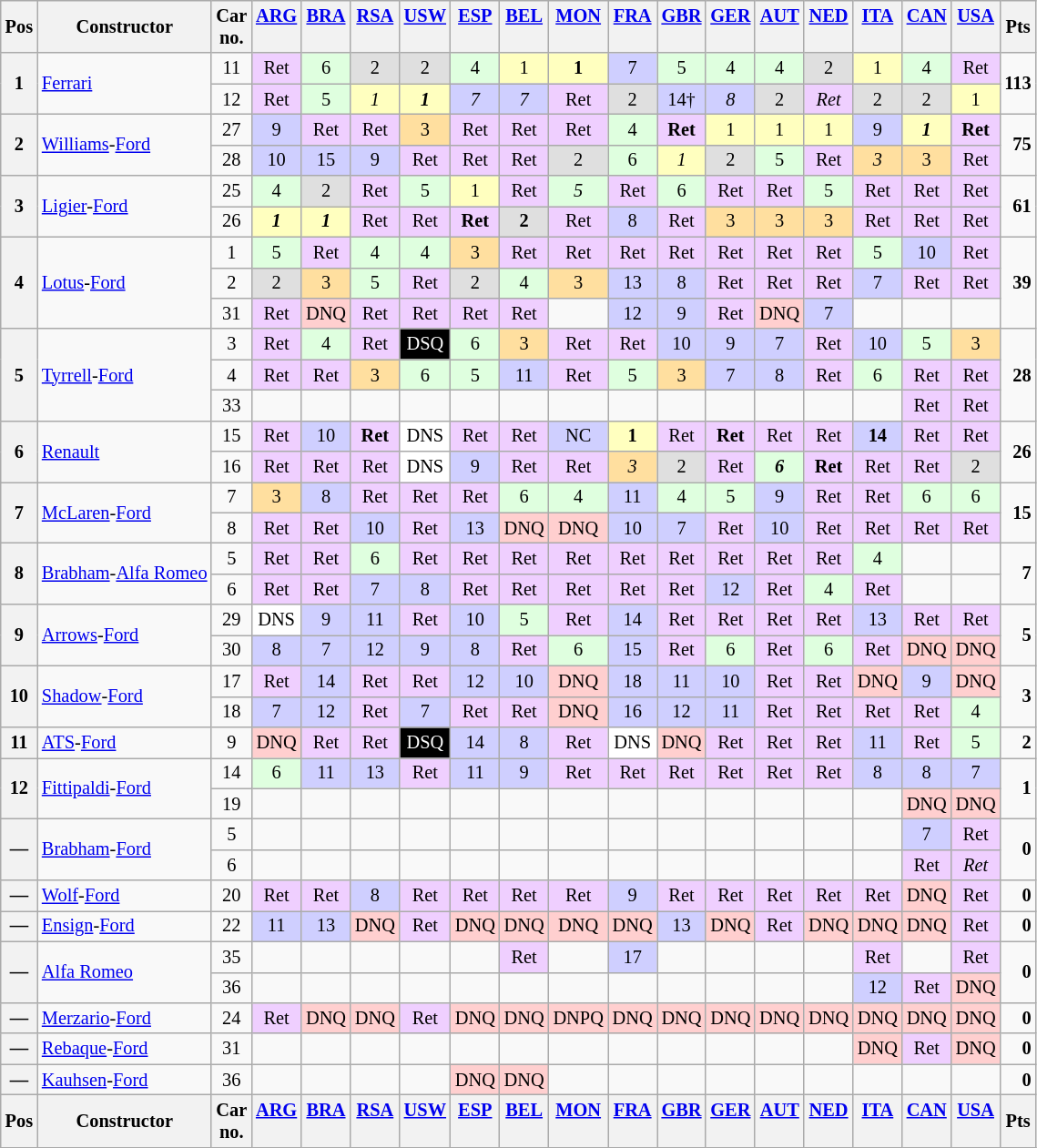<table class="wikitable" style="font-size: 85%; text-align:center;">
<tr valign="top">
<th valign="middle">Pos</th>
<th valign="middle">Constructor</th>
<th valign="middle">Car<br>no.</th>
<th><a href='#'>ARG</a><br> </th>
<th><a href='#'>BRA</a><br> </th>
<th><a href='#'>RSA</a><br> </th>
<th><a href='#'>USW</a><br> </th>
<th><a href='#'>ESP</a><br> </th>
<th><a href='#'>BEL</a><br> </th>
<th><a href='#'>MON</a><br> </th>
<th><a href='#'>FRA</a><br> </th>
<th><a href='#'>GBR</a><br> </th>
<th><a href='#'>GER</a><br> </th>
<th><a href='#'>AUT</a><br> </th>
<th><a href='#'>NED</a><br> </th>
<th><a href='#'>ITA</a><br> </th>
<th><a href='#'>CAN</a><br> </th>
<th><a href='#'>USA</a><br> </th>
<th valign="middle">Pts</th>
</tr>
<tr>
<th rowspan=2>1</th>
<td rowspan=2 align="left"> <a href='#'>Ferrari</a></td>
<td align="center">11</td>
<td style="background:#efcfff;">Ret</td>
<td style="background:#dfffdf;">6</td>
<td style="background:#dfdfdf;">2</td>
<td style="background:#dfdfdf;">2</td>
<td style="background:#dfffdf;">4</td>
<td style="background:#ffffbf;">1</td>
<td style="background:#ffffbf;"><strong>1</strong></td>
<td style="background:#cfcfff;">7</td>
<td style="background:#dfffdf;">5</td>
<td style="background:#dfffdf;">4</td>
<td style="background:#dfffdf;">4</td>
<td style="background:#dfdfdf;">2</td>
<td style="background:#ffffbf;">1</td>
<td style="background:#dfffdf;">4</td>
<td style="background:#efcfff;">Ret</td>
<td rowspan=2 align="right"><strong>113</strong></td>
</tr>
<tr>
<td align="center">12</td>
<td style="background:#efcfff;">Ret</td>
<td style="background:#dfffdf;">5</td>
<td style="background:#ffffbf;"><em>1</em></td>
<td style="background:#ffffbf;"><strong><em>1</em></strong></td>
<td style="background:#cfcfff;"><em>7</em></td>
<td style="background:#cfcfff;"><em>7</em></td>
<td style="background:#efcfff;">Ret</td>
<td style="background:#dfdfdf;">2</td>
<td style="background:#cfcfff;">14†</td>
<td style="background:#cfcfff;"><em>8</em></td>
<td style="background:#dfdfdf;">2</td>
<td style="background:#efcfff;"><em>Ret</em></td>
<td style="background:#dfdfdf;">2</td>
<td style="background:#dfdfdf;">2</td>
<td style="background:#ffffbf;">1</td>
</tr>
<tr>
<th rowspan=2>2</th>
<td rowspan=2 align="left"> <a href='#'>Williams</a>-<a href='#'>Ford</a></td>
<td align="center">27</td>
<td style="background:#cfcfff;">9</td>
<td style="background:#efcfff;">Ret</td>
<td style="background:#efcfff;">Ret</td>
<td style="background:#ffdf9f;">3</td>
<td style="background:#efcfff;">Ret</td>
<td style="background:#efcfff;">Ret</td>
<td style="background:#efcfff;">Ret</td>
<td style="background:#dfffdf;">4</td>
<td style="background:#efcfff;"><strong>Ret</strong></td>
<td style="background:#ffffbf;">1</td>
<td style="background:#ffffbf;">1</td>
<td style="background:#ffffbf;">1</td>
<td style="background:#cfcfff;">9</td>
<td style="background:#ffffbf;"><strong><em>1</em></strong></td>
<td style="background:#efcfff;"><strong>Ret</strong></td>
<td rowspan=2 align="right"><strong>75</strong></td>
</tr>
<tr>
<td align="center">28</td>
<td style="background:#cfcfff;">10</td>
<td style="background:#cfcfff;">15</td>
<td style="background:#cfcfff;">9</td>
<td style="background:#efcfff;">Ret</td>
<td style="background:#efcfff;">Ret</td>
<td style="background:#efcfff;">Ret</td>
<td style="background:#dfdfdf;">2</td>
<td style="background:#dfffdf;">6</td>
<td style="background:#ffffbf;"><em>1</em></td>
<td style="background:#dfdfdf;">2</td>
<td style="background:#dfffdf;">5</td>
<td style="background:#efcfff;">Ret</td>
<td style="background:#ffdf9f;"><em>3</em></td>
<td style="background:#ffdf9f;">3</td>
<td style="background:#efcfff;">Ret</td>
</tr>
<tr>
<th rowspan=2>3</th>
<td rowspan=2 align="left"> <a href='#'>Ligier</a>-<a href='#'>Ford</a></td>
<td align="center">25</td>
<td style="background:#dfffdf;">4</td>
<td style="background:#dfdfdf;">2</td>
<td style="background:#efcfff;">Ret</td>
<td style="background:#dfffdf;">5</td>
<td style="background:#ffffbf;">1</td>
<td style="background:#efcfff;">Ret</td>
<td style="background:#dfffdf;"><em>5</em></td>
<td style="background:#efcfff;">Ret</td>
<td style="background:#dfffdf;">6</td>
<td style="background:#efcfff;">Ret</td>
<td style="background:#efcfff;">Ret</td>
<td style="background:#dfffdf;">5</td>
<td style="background:#efcfff;">Ret</td>
<td style="background:#efcfff;">Ret</td>
<td style="background:#efcfff;">Ret</td>
<td rowspan=2 align="right"><strong>61</strong></td>
</tr>
<tr>
<td align="center">26</td>
<td style="background:#ffffbf;"><strong><em>1</em></strong></td>
<td style="background:#ffffbf;"><strong><em>1</em></strong></td>
<td style="background:#efcfff;">Ret</td>
<td style="background:#efcfff;">Ret</td>
<td style="background:#efcfff;"><strong>Ret</strong></td>
<td style="background:#dfdfdf;"><strong>2</strong></td>
<td style="background:#efcfff;">Ret</td>
<td style="background:#cfcfff;">8</td>
<td style="background:#efcfff;">Ret</td>
<td style="background:#ffdf9f;">3</td>
<td style="background:#ffdf9f;">3</td>
<td style="background:#ffdf9f;">3</td>
<td style="background:#efcfff;">Ret</td>
<td style="background:#efcfff;">Ret</td>
<td style="background:#efcfff;">Ret</td>
</tr>
<tr>
<th rowspan=3>4</th>
<td rowspan=3 align="left"> <a href='#'>Lotus</a>-<a href='#'>Ford</a></td>
<td align="center">1</td>
<td style="background:#dfffdf;">5</td>
<td style="background:#efcfff;">Ret</td>
<td style="background:#dfffdf;">4</td>
<td style="background:#dfffdf;">4</td>
<td style="background:#ffdf9f;">3</td>
<td style="background:#efcfff;">Ret</td>
<td style="background:#efcfff;">Ret</td>
<td style="background:#efcfff;">Ret</td>
<td style="background:#efcfff;">Ret</td>
<td style="background:#efcfff;">Ret</td>
<td style="background:#efcfff;">Ret</td>
<td style="background:#efcfff;">Ret</td>
<td style="background:#dfffdf;">5</td>
<td style="background:#cfcfff;">10</td>
<td style="background:#efcfff;">Ret</td>
<td rowspan=3 align="right"><strong>39</strong></td>
</tr>
<tr>
<td align="center">2</td>
<td style="background:#dfdfdf;">2</td>
<td style="background:#ffdf9f;">3</td>
<td style="background:#dfffdf;">5</td>
<td style="background:#efcfff;">Ret</td>
<td style="background:#dfdfdf;">2</td>
<td style="background:#dfffdf;">4</td>
<td style="background:#ffdf9f;">3</td>
<td style="background:#cfcfff;">13</td>
<td style="background:#cfcfff;">8</td>
<td style="background:#efcfff;">Ret</td>
<td style="background:#efcfff;">Ret</td>
<td style="background:#efcfff;">Ret</td>
<td style="background:#cfcfff;">7</td>
<td style="background:#efcfff;">Ret</td>
<td style="background:#efcfff;">Ret</td>
</tr>
<tr>
<td align="center">31</td>
<td style="background:#efcfff;">Ret</td>
<td style="background:#ffcfcf;">DNQ</td>
<td style="background:#efcfff;">Ret</td>
<td style="background:#efcfff;">Ret</td>
<td style="background:#efcfff;">Ret</td>
<td style="background:#efcfff;">Ret</td>
<td></td>
<td style="background:#cfcfff;">12</td>
<td style="background:#cfcfff;">9</td>
<td style="background:#efcfff;">Ret</td>
<td style="background:#ffcfcf;">DNQ</td>
<td style="background:#cfcfff;">7</td>
<td></td>
<td></td>
<td></td>
</tr>
<tr>
<th rowspan=3>5</th>
<td rowspan=3 align="left"> <a href='#'>Tyrrell</a>-<a href='#'>Ford</a></td>
<td align="center">3</td>
<td style="background:#efcfff;">Ret</td>
<td style="background:#dfffdf;">4</td>
<td style="background:#efcfff;">Ret</td>
<td style="background:#000000; color:white">DSQ</td>
<td style="background:#dfffdf;">6</td>
<td style="background:#ffdf9f;">3</td>
<td style="background:#efcfff;">Ret</td>
<td style="background:#efcfff;">Ret</td>
<td style="background:#cfcfff;">10</td>
<td style="background:#cfcfff;">9</td>
<td style="background:#cfcfff;">7</td>
<td style="background:#efcfff;">Ret</td>
<td style="background:#cfcfff;">10</td>
<td style="background:#dfffdf;">5</td>
<td style="background:#ffdf9f;">3</td>
<td rowspan=3 align="right"><strong>28</strong></td>
</tr>
<tr>
<td align="center">4</td>
<td style="background:#efcfff;">Ret</td>
<td style="background:#efcfff;">Ret</td>
<td style="background:#ffdf9f;">3</td>
<td style="background:#dfffdf;">6</td>
<td style="background:#dfffdf;">5</td>
<td style="background:#cfcfff;">11</td>
<td style="background:#efcfff;">Ret</td>
<td style="background:#dfffdf;">5</td>
<td style="background:#ffdf9f;">3</td>
<td style="background:#cfcfff;">7</td>
<td style="background:#cfcfff;">8</td>
<td style="background:#efcfff;">Ret</td>
<td style="background:#dfffdf;">6</td>
<td style="background:#efcfff;">Ret</td>
<td style="background:#efcfff;">Ret</td>
</tr>
<tr>
<td align="center">33</td>
<td></td>
<td></td>
<td></td>
<td></td>
<td></td>
<td></td>
<td></td>
<td></td>
<td></td>
<td></td>
<td></td>
<td></td>
<td></td>
<td style="background:#efcfff;">Ret</td>
<td style="background:#efcfff;">Ret</td>
</tr>
<tr>
<th rowspan=2>6</th>
<td rowspan=2 align="left"> <a href='#'>Renault</a></td>
<td align="center">15</td>
<td style="background:#efcfff;">Ret</td>
<td style="background:#cfcfff;">10</td>
<td style="background:#efcfff;"><strong>Ret</strong></td>
<td style="background:#ffffff;">DNS</td>
<td style="background:#efcfff;">Ret</td>
<td style="background:#efcfff;">Ret</td>
<td style="background:#cfcfff;">NC</td>
<td style="background:#ffffbf;"><strong>1</strong></td>
<td style="background:#efcfff;">Ret</td>
<td style="background:#efcfff;"><strong>Ret</strong></td>
<td style="background:#efcfff;">Ret</td>
<td style="background:#efcfff;">Ret</td>
<td style="background:#cfcfff;"><strong>14</strong></td>
<td style="background:#efcfff;">Ret</td>
<td style="background:#efcfff;">Ret</td>
<td rowspan=2 align="right"><strong>26</strong></td>
</tr>
<tr>
<td align="center">16</td>
<td style="background:#efcfff;">Ret</td>
<td style="background:#efcfff;">Ret</td>
<td style="background:#efcfff;">Ret</td>
<td style="background:#ffffff;">DNS</td>
<td style="background:#cfcfff;">9</td>
<td style="background:#efcfff;">Ret</td>
<td style="background:#efcfff;">Ret</td>
<td style="background:#ffdf9f;"><em>3</em></td>
<td style="background:#dfdfdf;">2</td>
<td style="background:#efcfff;">Ret</td>
<td style="background:#dfffdf;"><strong><em>6</em></strong></td>
<td style="background:#efcfff;"><strong>Ret</strong></td>
<td style="background:#efcfff;">Ret</td>
<td style="background:#efcfff;">Ret</td>
<td style="background:#dfdfdf;">2</td>
</tr>
<tr>
<th rowspan=2>7</th>
<td rowspan=2 align="left"> <a href='#'>McLaren</a>-<a href='#'>Ford</a></td>
<td align="center">7</td>
<td style="background:#ffdf9f;">3</td>
<td style="background:#cfcfff;">8</td>
<td style="background:#efcfff;">Ret</td>
<td style="background:#efcfff;">Ret</td>
<td style="background:#efcfff;">Ret</td>
<td style="background:#dfffdf;">6</td>
<td style="background:#dfffdf;">4</td>
<td style="background:#cfcfff;">11</td>
<td style="background:#dfffdf;">4</td>
<td style="background:#dfffdf;">5</td>
<td style="background:#cfcfff;">9</td>
<td style="background:#efcfff;">Ret</td>
<td style="background:#efcfff;">Ret</td>
<td style="background:#dfffdf;">6</td>
<td style="background:#dfffdf;">6</td>
<td rowspan=2 align="right"><strong>15</strong></td>
</tr>
<tr>
<td align="center">8</td>
<td style="background:#efcfff;">Ret</td>
<td style="background:#efcfff;">Ret</td>
<td style="background:#cfcfff;">10</td>
<td style="background:#efcfff;">Ret</td>
<td style="background:#cfcfff;">13</td>
<td style="background:#ffcfcf;">DNQ</td>
<td style="background:#ffcfcf;">DNQ</td>
<td style="background:#cfcfff;">10</td>
<td style="background:#cfcfff;">7</td>
<td style="background:#efcfff;">Ret</td>
<td style="background:#cfcfff;">10</td>
<td style="background:#efcfff;">Ret</td>
<td style="background:#efcfff;">Ret</td>
<td style="background:#efcfff;">Ret</td>
<td style="background:#efcfff;">Ret</td>
</tr>
<tr>
<th rowspan=2>8</th>
<td rowspan=2 align="left"> <a href='#'>Brabham</a>-<a href='#'>Alfa Romeo</a></td>
<td align="center">5</td>
<td style="background:#efcfff;">Ret</td>
<td style="background:#efcfff;">Ret</td>
<td style="background:#dfffdf;">6</td>
<td style="background:#efcfff;">Ret</td>
<td style="background:#efcfff;">Ret</td>
<td style="background:#efcfff;">Ret</td>
<td style="background:#efcfff;">Ret</td>
<td style="background:#efcfff;">Ret</td>
<td style="background:#efcfff;">Ret</td>
<td style="background:#efcfff;">Ret</td>
<td style="background:#efcfff;">Ret</td>
<td style="background:#efcfff;">Ret</td>
<td style="background:#dfffdf;">4</td>
<td></td>
<td></td>
<td rowspan=2 align="right"><strong>7</strong></td>
</tr>
<tr>
<td align="center">6</td>
<td style="background:#efcfff;">Ret</td>
<td style="background:#efcfff;">Ret</td>
<td style="background:#cfcfff;">7</td>
<td style="background:#cfcfff;">8</td>
<td style="background:#efcfff;">Ret</td>
<td style="background:#efcfff;">Ret</td>
<td style="background:#efcfff;">Ret</td>
<td style="background:#efcfff;">Ret</td>
<td style="background:#efcfff;">Ret</td>
<td style="background:#cfcfff;">12</td>
<td style="background:#efcfff;">Ret</td>
<td style="background:#dfffdf;">4</td>
<td style="background:#efcfff;">Ret</td>
<td></td>
<td></td>
</tr>
<tr>
<th rowspan=2>9</th>
<td rowspan=2 align="left"> <a href='#'>Arrows</a>-<a href='#'>Ford</a></td>
<td align="center">29</td>
<td style="background:#ffffff;">DNS</td>
<td style="background:#cfcfff;">9</td>
<td style="background:#cfcfff;">11</td>
<td style="background:#efcfff;">Ret</td>
<td style="background:#cfcfff;">10</td>
<td style="background:#dfffdf;">5</td>
<td style="background:#efcfff;">Ret</td>
<td style="background:#cfcfff;">14</td>
<td style="background:#efcfff;">Ret</td>
<td style="background:#efcfff;">Ret</td>
<td style="background:#efcfff;">Ret</td>
<td style="background:#efcfff;">Ret</td>
<td style="background:#cfcfff;">13</td>
<td style="background:#efcfff;">Ret</td>
<td style="background:#efcfff;">Ret</td>
<td rowspan=2 align="right"><strong>5</strong></td>
</tr>
<tr>
<td align="center">30</td>
<td style="background:#cfcfff;">8</td>
<td style="background:#cfcfff;">7</td>
<td style="background:#cfcfff;">12</td>
<td style="background:#cfcfff;">9</td>
<td style="background:#cfcfff;">8</td>
<td style="background:#efcfff;">Ret</td>
<td style="background:#dfffdf;">6</td>
<td style="background:#cfcfff;">15</td>
<td style="background:#efcfff;">Ret</td>
<td style="background:#dfffdf;">6</td>
<td style="background:#efcfff;">Ret</td>
<td style="background:#dfffdf;">6</td>
<td style="background:#efcfff;">Ret</td>
<td style="background:#ffcfcf;">DNQ</td>
<td style="background:#ffcfcf;">DNQ</td>
</tr>
<tr>
<th rowspan=2>10</th>
<td rowspan=2 align="left"> <a href='#'>Shadow</a>-<a href='#'>Ford</a></td>
<td align="center">17</td>
<td style="background:#efcfff;">Ret</td>
<td style="background:#cfcfff;">14</td>
<td style="background:#efcfff;">Ret</td>
<td style="background:#efcfff;">Ret</td>
<td style="background:#cfcfff;">12</td>
<td style="background:#cfcfff;">10</td>
<td style="background:#ffcfcf;">DNQ</td>
<td style="background:#cfcfff;">18</td>
<td style="background:#cfcfff;">11</td>
<td style="background:#cfcfff;">10</td>
<td style="background:#efcfff;">Ret</td>
<td style="background:#efcfff;">Ret</td>
<td style="background:#ffcfcf;">DNQ</td>
<td style="background:#cfcfff;">9</td>
<td style="background:#ffcfcf;">DNQ</td>
<td rowspan=2 align="right"><strong>3</strong></td>
</tr>
<tr>
<td align="center">18</td>
<td style="background:#cfcfff;">7</td>
<td style="background:#cfcfff;">12</td>
<td style="background:#efcfff;">Ret</td>
<td style="background:#cfcfff;">7</td>
<td style="background:#efcfff;">Ret</td>
<td style="background:#efcfff;">Ret</td>
<td style="background:#ffcfcf;">DNQ</td>
<td style="background:#cfcfff;">16</td>
<td style="background:#cfcfff;">12</td>
<td style="background:#cfcfff;">11</td>
<td style="background:#efcfff;">Ret</td>
<td style="background:#efcfff;">Ret</td>
<td style="background:#efcfff;">Ret</td>
<td style="background:#efcfff;">Ret</td>
<td style="background:#dfffdf;">4</td>
</tr>
<tr>
<th>11</th>
<td align="left"> <a href='#'>ATS</a>-<a href='#'>Ford</a></td>
<td align="center">9</td>
<td style="background:#ffcfcf;">DNQ</td>
<td style="background:#efcfff;">Ret</td>
<td style="background:#efcfff;">Ret</td>
<td style="background:#000000; color:white">DSQ</td>
<td style="background:#cfcfff;">14</td>
<td style="background:#cfcfff;">8</td>
<td style="background:#efcfff;">Ret</td>
<td style="background:#ffffff;">DNS</td>
<td style="background:#ffcfcf;">DNQ</td>
<td style="background:#efcfff;">Ret</td>
<td style="background:#efcfff;">Ret</td>
<td style="background:#efcfff;">Ret</td>
<td style="background:#cfcfff;">11</td>
<td style="background:#efcfff;">Ret</td>
<td style="background:#dfffdf;">5</td>
<td align="right"><strong>2</strong></td>
</tr>
<tr>
<th rowspan=2>12</th>
<td rowspan=2 align="left"> <a href='#'>Fittipaldi</a>-<a href='#'>Ford</a></td>
<td align="center">14</td>
<td style="background:#dfffdf;">6</td>
<td style="background:#cfcfff;">11</td>
<td style="background:#cfcfff;">13</td>
<td style="background:#efcfff;">Ret</td>
<td style="background:#cfcfff;">11</td>
<td style="background:#cfcfff;">9</td>
<td style="background:#efcfff;">Ret</td>
<td style="background:#efcfff;">Ret</td>
<td style="background:#efcfff;">Ret</td>
<td style="background:#efcfff;">Ret</td>
<td style="background:#efcfff;">Ret</td>
<td style="background:#efcfff;">Ret</td>
<td style="background:#cfcfff;">8</td>
<td style="background:#cfcfff;">8</td>
<td style="background:#cfcfff;">7</td>
<td rowspan=2 align="right"><strong>1</strong></td>
</tr>
<tr>
<td align="center">19</td>
<td></td>
<td></td>
<td></td>
<td></td>
<td></td>
<td></td>
<td></td>
<td></td>
<td></td>
<td></td>
<td></td>
<td></td>
<td></td>
<td style="background:#ffcfcf;">DNQ</td>
<td style="background:#ffcfcf;">DNQ</td>
</tr>
<tr>
<th rowspan=2>—</th>
<td rowspan=2 align="left"> <a href='#'>Brabham</a>-<a href='#'>Ford</a></td>
<td align="center">5</td>
<td></td>
<td></td>
<td></td>
<td></td>
<td></td>
<td></td>
<td></td>
<td></td>
<td></td>
<td></td>
<td></td>
<td></td>
<td></td>
<td style="background:#cfcfff;">7</td>
<td style="background:#efcfff;">Ret</td>
<td rowspan=2 align="right"><strong>0</strong></td>
</tr>
<tr>
<td align="center">6</td>
<td></td>
<td></td>
<td></td>
<td></td>
<td></td>
<td></td>
<td></td>
<td></td>
<td></td>
<td></td>
<td></td>
<td></td>
<td></td>
<td style="background:#efcfff;">Ret</td>
<td style="background:#efcfff;"><em>Ret</em></td>
</tr>
<tr>
<th>—</th>
<td align="left"> <a href='#'>Wolf</a>-<a href='#'>Ford</a></td>
<td align="center">20</td>
<td style="background:#efcfff;">Ret</td>
<td style="background:#efcfff;">Ret</td>
<td style="background:#cfcfff;">8</td>
<td style="background:#efcfff;">Ret</td>
<td style="background:#efcfff;">Ret</td>
<td style="background:#efcfff;">Ret</td>
<td style="background:#efcfff;">Ret</td>
<td style="background:#cfcfff;">9</td>
<td style="background:#efcfff;">Ret</td>
<td style="background:#efcfff;">Ret</td>
<td style="background:#efcfff;">Ret</td>
<td style="background:#efcfff;">Ret</td>
<td style="background:#efcfff;">Ret</td>
<td style="background:#ffcfcf;">DNQ</td>
<td style="background:#efcfff;">Ret</td>
<td align="right"><strong>0</strong></td>
</tr>
<tr>
<th>—</th>
<td align="left"> <a href='#'>Ensign</a>-<a href='#'>Ford</a></td>
<td align="center">22</td>
<td style="background:#cfcfff;">11</td>
<td style="background:#cfcfff;">13</td>
<td style="background:#ffcfcf;">DNQ</td>
<td style="background:#efcfff;">Ret</td>
<td style="background:#ffcfcf;">DNQ</td>
<td style="background:#ffcfcf;">DNQ</td>
<td style="background:#ffcfcf;">DNQ</td>
<td style="background:#ffcfcf;">DNQ</td>
<td style="background:#cfcfff;">13</td>
<td style="background:#ffcfcf;">DNQ</td>
<td style="background:#efcfff;">Ret</td>
<td style="background:#ffcfcf;">DNQ</td>
<td style="background:#ffcfcf;">DNQ</td>
<td style="background:#ffcfcf;">DNQ</td>
<td style="background:#efcfff;">Ret</td>
<td align="right"><strong>0</strong></td>
</tr>
<tr>
<th rowspan=2>—</th>
<td rowspan=2 align="left"> <a href='#'>Alfa Romeo</a></td>
<td align="center">35</td>
<td></td>
<td></td>
<td></td>
<td></td>
<td></td>
<td style="background:#efcfff;">Ret</td>
<td></td>
<td style="background:#cfcfff;">17</td>
<td></td>
<td></td>
<td></td>
<td></td>
<td style="background:#efcfff;">Ret</td>
<td></td>
<td style="background:#efcfff;">Ret</td>
<td rowspan=2 align="right"><strong>0</strong></td>
</tr>
<tr>
<td align="center">36</td>
<td></td>
<td></td>
<td></td>
<td></td>
<td></td>
<td></td>
<td></td>
<td></td>
<td></td>
<td></td>
<td></td>
<td></td>
<td style="background:#cfcfff;">12</td>
<td style="background:#efcfff;">Ret</td>
<td style="background:#ffcfcf;">DNQ</td>
</tr>
<tr>
<th>—</th>
<td align="left"> <a href='#'>Merzario</a>-<a href='#'>Ford</a></td>
<td align="center">24</td>
<td style="background:#efcfff;">Ret</td>
<td style="background:#ffcfcf;">DNQ</td>
<td style="background:#ffcfcf;">DNQ</td>
<td style="background:#efcfff;">Ret</td>
<td style="background:#ffcfcf;">DNQ</td>
<td style="background:#ffcfcf;">DNQ</td>
<td style="background:#ffcfcf;">DNPQ</td>
<td style="background:#ffcfcf;">DNQ</td>
<td style="background:#ffcfcf;">DNQ</td>
<td style="background:#ffcfcf;">DNQ</td>
<td style="background:#ffcfcf;">DNQ</td>
<td style="background:#ffcfcf;">DNQ</td>
<td style="background:#ffcfcf;">DNQ</td>
<td style="background:#ffcfcf;">DNQ</td>
<td style="background:#ffcfcf;">DNQ</td>
<td align="right"><strong>0</strong></td>
</tr>
<tr>
<th>—</th>
<td align="left"> <a href='#'>Rebaque</a>-<a href='#'>Ford</a></td>
<td align="center">31</td>
<td></td>
<td></td>
<td></td>
<td></td>
<td></td>
<td></td>
<td></td>
<td></td>
<td></td>
<td></td>
<td></td>
<td></td>
<td style="background:#ffcfcf;">DNQ</td>
<td style="background:#efcfff;">Ret</td>
<td style="background:#ffcfcf;">DNQ</td>
<td align="right"><strong>0</strong></td>
</tr>
<tr>
<th>—</th>
<td align="left"> <a href='#'>Kauhsen</a>-<a href='#'>Ford</a></td>
<td align="center">36</td>
<td></td>
<td></td>
<td></td>
<td></td>
<td style="background:#ffcfcf;">DNQ</td>
<td style="background:#ffcfcf;">DNQ</td>
<td></td>
<td></td>
<td></td>
<td></td>
<td></td>
<td></td>
<td></td>
<td></td>
<td></td>
<td align="right"><strong>0</strong></td>
</tr>
<tr valign="top">
<th valign="middle">Pos</th>
<th valign="middle">Constructor</th>
<th valign="middle">Car<br>no.</th>
<th><a href='#'>ARG</a><br> </th>
<th><a href='#'>BRA</a><br> </th>
<th><a href='#'>RSA</a><br> </th>
<th><a href='#'>USW</a><br> </th>
<th><a href='#'>ESP</a><br> </th>
<th><a href='#'>BEL</a><br> </th>
<th><a href='#'>MON</a><br> </th>
<th><a href='#'>FRA</a><br> </th>
<th><a href='#'>GBR</a><br> </th>
<th><a href='#'>GER</a><br> </th>
<th><a href='#'>AUT</a><br> </th>
<th><a href='#'>NED</a><br> </th>
<th><a href='#'>ITA</a><br> </th>
<th><a href='#'>CAN</a><br> </th>
<th><a href='#'>USA</a><br> </th>
<th valign="middle">Pts</th>
</tr>
<tr>
</tr>
</table>
